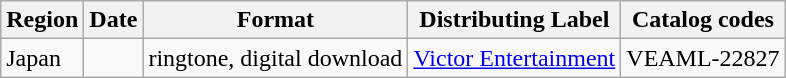<table class="wikitable">
<tr>
<th>Region</th>
<th>Date</th>
<th>Format</th>
<th>Distributing Label</th>
<th>Catalog codes</th>
</tr>
<tr>
<td>Japan</td>
<td></td>
<td>ringtone, digital download</td>
<td><a href='#'>Victor Entertainment</a></td>
<td>VEAML-22827</td>
</tr>
</table>
